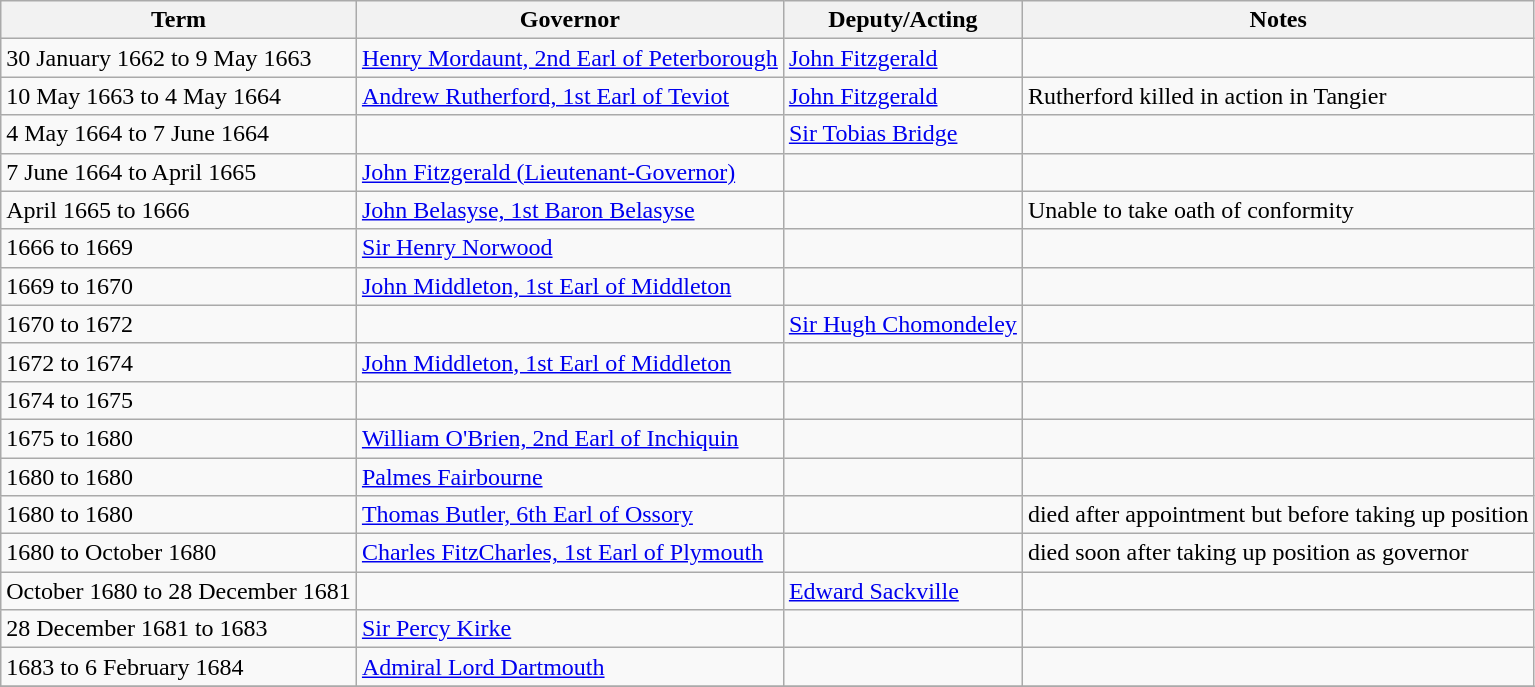<table class="wikitable">
<tr>
<th>Term</th>
<th>Governor</th>
<th>Deputy/Acting</th>
<th>Notes</th>
</tr>
<tr>
<td>30 January 1662 to 9 May 1663</td>
<td><a href='#'>Henry Mordaunt, 2nd Earl of Peterborough</a></td>
<td><a href='#'>John Fitzgerald</a></td>
<td></td>
</tr>
<tr>
<td>10 May 1663 to 4 May 1664</td>
<td><a href='#'>Andrew Rutherford, 1st Earl of Teviot</a></td>
<td><a href='#'>John Fitzgerald</a></td>
<td>Rutherford killed in action in Tangier</td>
</tr>
<tr>
<td>4 May 1664 to 7 June 1664</td>
<td></td>
<td><a href='#'>Sir Tobias Bridge</a></td>
<td></td>
</tr>
<tr>
<td>7 June 1664 to April 1665</td>
<td><a href='#'>John Fitzgerald (Lieutenant-Governor)</a></td>
<td></td>
<td></td>
</tr>
<tr>
<td>April 1665 to 1666</td>
<td><a href='#'>John Belasyse, 1st Baron Belasyse</a></td>
<td></td>
<td>Unable to take oath of conformity</td>
</tr>
<tr>
<td>1666 to 1669</td>
<td><a href='#'>Sir Henry Norwood</a></td>
<td></td>
<td></td>
</tr>
<tr>
<td>1669 to 1670</td>
<td><a href='#'>John Middleton, 1st Earl of Middleton</a></td>
<td></td>
<td></td>
</tr>
<tr>
<td>1670 to 1672</td>
<td></td>
<td><a href='#'>Sir Hugh Chomondeley</a></td>
<td></td>
</tr>
<tr>
<td>1672 to 1674</td>
<td><a href='#'>John Middleton, 1st Earl of Middleton</a></td>
<td></td>
<td></td>
</tr>
<tr>
<td>1674 to 1675</td>
<td></td>
<td></td>
<td></td>
</tr>
<tr>
<td>1675 to 1680</td>
<td><a href='#'>William O'Brien, 2nd Earl of Inchiquin</a></td>
<td></td>
<td></td>
</tr>
<tr>
<td>1680 to 1680</td>
<td><a href='#'>Palmes Fairbourne</a></td>
<td></td>
<td></td>
</tr>
<tr>
<td>1680 to 1680</td>
<td><a href='#'>Thomas Butler, 6th Earl of Ossory</a></td>
<td></td>
<td>died after appointment but before taking up position</td>
</tr>
<tr>
<td>1680 to October 1680</td>
<td><a href='#'>Charles FitzCharles, 1st Earl of Plymouth</a></td>
<td></td>
<td>died soon after taking up position as governor</td>
</tr>
<tr>
<td>October 1680 to 28 December 1681</td>
<td></td>
<td><a href='#'>Edward Sackville</a></td>
<td></td>
</tr>
<tr>
<td>28 December 1681 to 1683</td>
<td><a href='#'>Sir Percy Kirke</a></td>
<td></td>
<td></td>
</tr>
<tr>
<td>1683 to 6 February 1684</td>
<td><a href='#'>Admiral Lord Dartmouth</a></td>
<td></td>
<td></td>
</tr>
<tr>
</tr>
</table>
